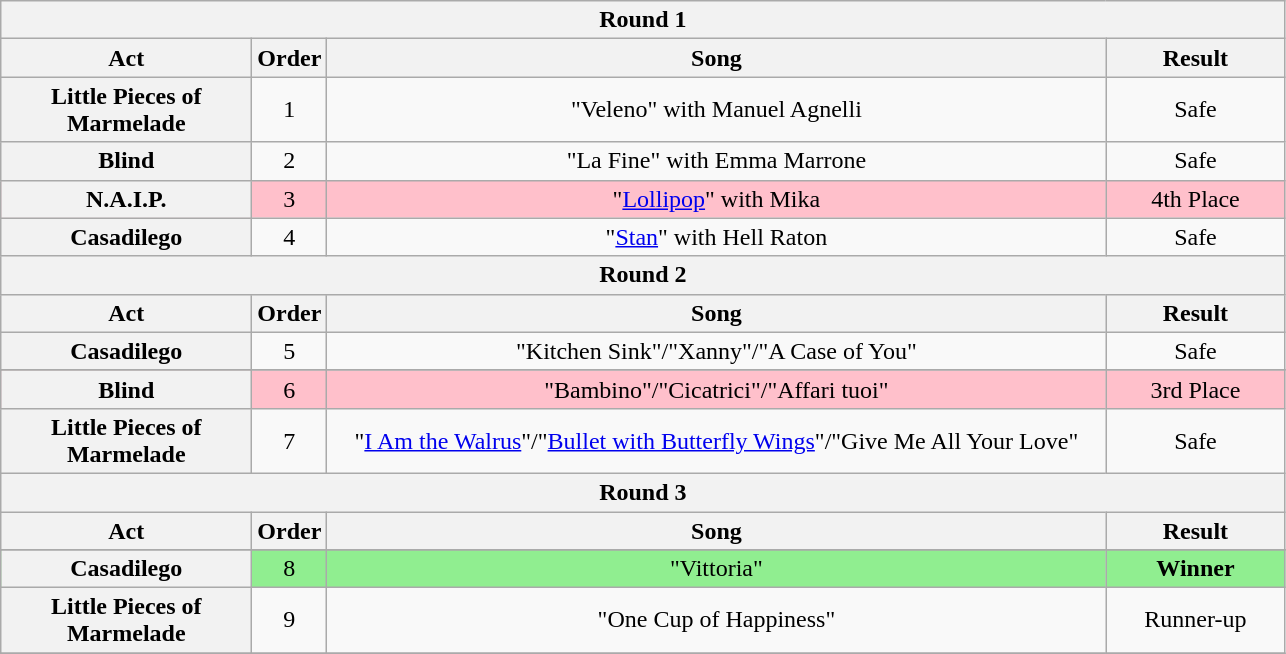<table class="wikitable plainrowheaders" style="text-align:center;">
<tr>
<th colspan="5">Round 1</th>
</tr>
<tr>
<th scope="col" style="width:10em;">Act</th>
<th scope="col">Order</th>
<th scope="col" style="width:32em;" colspan="2">Song</th>
<th scope="col" style="width:7em;">Result</th>
</tr>
<tr>
<th scope="row">Little Pieces of Marmelade</th>
<td>1</td>
<td colspan="2">"Veleno" with Manuel Agnelli</td>
<td>Safe</td>
</tr>
<tr>
<th scope="row">Blind</th>
<td>2</td>
<td colspan="2">"La Fine" with Emma Marrone</td>
<td>Safe</td>
</tr>
<tr style="background:pink">
<th scope="row">N.A.I.P.</th>
<td>3</td>
<td colspan="2">"<a href='#'>Lollipop</a>" with Mika</td>
<td>4th Place</td>
</tr>
<tr>
<th scope="row">Casadilego</th>
<td>4</td>
<td colspan="2">"<a href='#'>Stan</a>" with Hell Raton</td>
<td>Safe</td>
</tr>
<tr>
<th colspan="5">Round 2</th>
</tr>
<tr>
<th scope="col" style="width:10em;">Act</th>
<th scope="col">Order</th>
<th scope="col" colspan="2">Song</th>
<th scope="col" style="width:7em;">Result</th>
</tr>
<tr>
<th scope="row">Casadilego</th>
<td>5</td>
<td colspan="2">"Kitchen Sink"/"Xanny"/"A Case of You"</td>
<td>Safe</td>
</tr>
<tr>
</tr>
<tr style="background:pink">
<th scope="row">Blind</th>
<td>6</td>
<td colspan="2">"Bambino"/"Cicatrici"/"Affari tuoi"</td>
<td>3rd Place</td>
</tr>
<tr>
<th scope="row">Little Pieces of Marmelade</th>
<td>7</td>
<td colspan="2">"<a href='#'>I Am the Walrus</a>"/"<a href='#'>Bullet with Butterfly Wings</a>"/"Give Me All Your Love"</td>
<td>Safe</td>
</tr>
<tr>
<th colspan="5">Round 3</th>
</tr>
<tr>
<th scope="col" style="width:10em;">Act</th>
<th scope="col">Order</th>
<th scope="col" colspan="2">Song</th>
<th scope="col" style="width:7em;">Result</th>
</tr>
<tr>
</tr>
<tr style="background:lightgreen">
<th scope="row">Casadilego</th>
<td>8</td>
<td colspan="2">"Vittoria"</td>
<td><strong>Winner</strong></td>
</tr>
<tr>
<th scope="row">Little Pieces of Marmelade</th>
<td>9</td>
<td colspan="2">"One Cup of Happiness"</td>
<td>Runner-up</td>
</tr>
<tr>
</tr>
</table>
